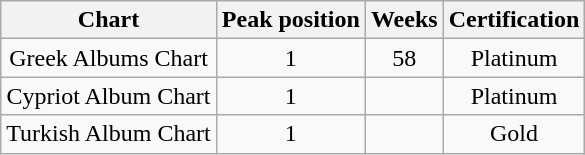<table class="wikitable">
<tr>
<th align="left">Chart</th>
<th align="left">Peak position</th>
<th align="left">Weeks</th>
<th align="left">Certification</th>
</tr>
<tr style="text-align:center;">
<td>Greek Albums Chart</td>
<td>1</td>
<td>58</td>
<td>Platinum</td>
</tr>
<tr style="text-align:center;">
<td>Cypriot Album Chart</td>
<td>1</td>
<td style="text-align:center;"></td>
<td>Platinum</td>
</tr>
<tr>
<td align="left">Turkish Album Chart</td>
<td style="text-align:center;">1</td>
<td style="text-align:center;"></td>
<td style="text-align:center;">Gold</td>
</tr>
</table>
